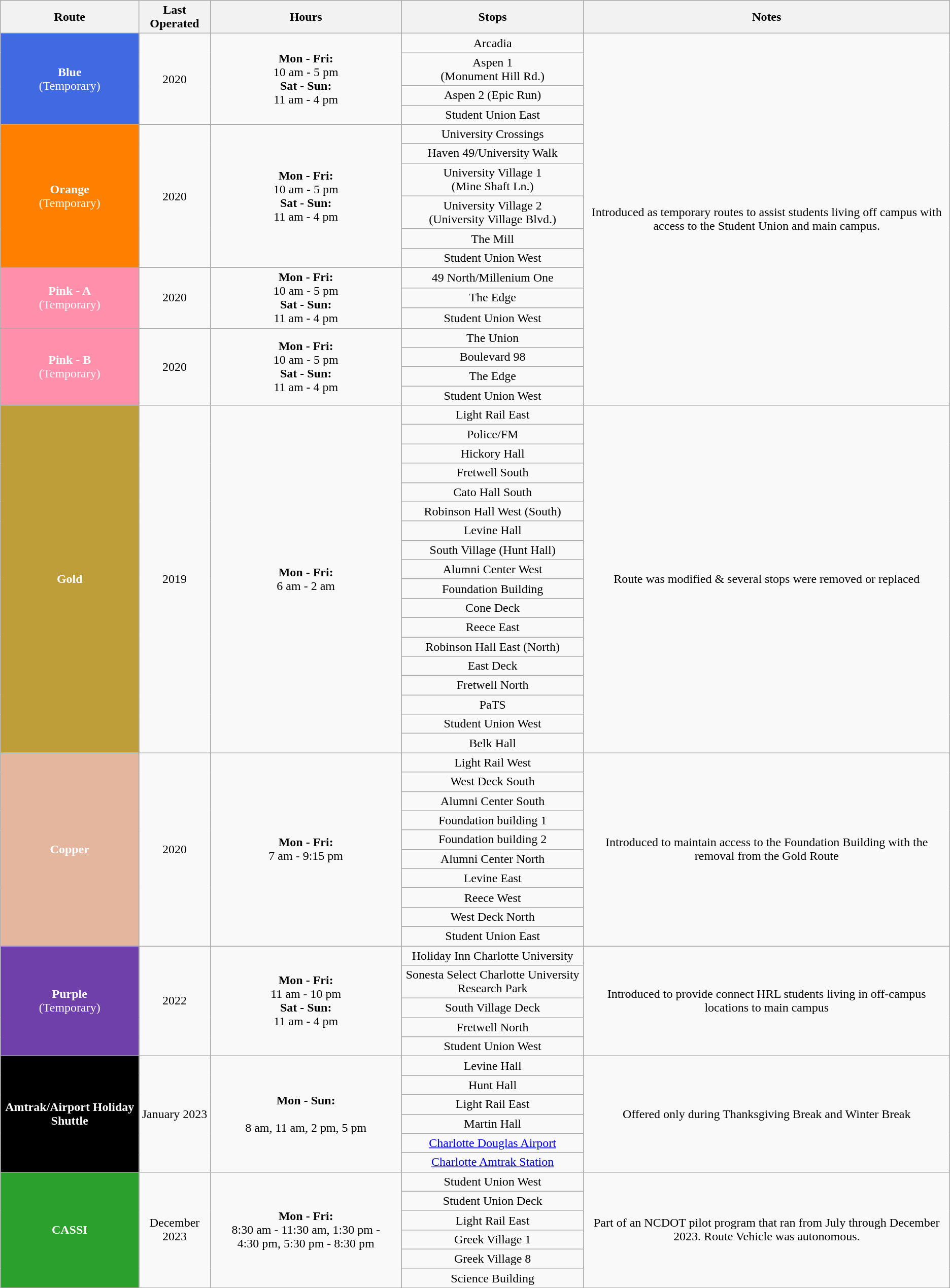<table class="wikitable">
<tr>
<th>Route</th>
<th>Last Operated</th>
<th>Hours</th>
<th>Stops</th>
<th>Notes</th>
</tr>
<tr>
<td rowspan="4" style="background:#4169E1 ; color:white" align="center"><strong>Blue</strong><br>(Temporary)</td>
<td rowspan="4" align="center">2020</td>
<td rowspan="4" align="center"><strong>Mon - Fri:</strong><br>10 am - 5 pm<br><strong>Sat - Sun:</strong><br>11 am - 4 pm</td>
<td align="center">Arcadia</td>
<td rowspan="17" align="center">Introduced as temporary routes to assist students living off campus with access to the Student Union and main campus.</td>
</tr>
<tr>
<td align="center">Aspen 1<br>(Monument Hill Rd.)</td>
</tr>
<tr>
<td align="center">Aspen 2 (Epic Run)</td>
</tr>
<tr>
<td align="center">Student Union East</td>
</tr>
<tr>
<td rowspan="6" style="background:#FF7f00; color:white" align="center"><strong>Orange</strong><br>(Temporary)</td>
<td rowspan="6" align="center">2020</td>
<td rowspan="6" align="center"><strong>Mon - Fri:</strong><br>10 am - 5 pm<br><strong>Sat - Sun:</strong><br>11 am - 4 pm</td>
<td align="center">University Crossings</td>
</tr>
<tr>
<td align="center">Haven 49/University Walk</td>
</tr>
<tr>
<td align="center">University Village 1<br>(Mine Shaft Ln.)</td>
</tr>
<tr>
<td align="center">University Village 2<br>(University Village Blvd.)</td>
</tr>
<tr>
<td align="center">The Mill</td>
</tr>
<tr>
<td align="center">Student Union West</td>
</tr>
<tr>
<td rowspan="3" style="background:#ff8fab; color:white" align="center"><strong>Pink - A</strong><br>(Temporary)</td>
<td rowspan="3" align="center">2020</td>
<td rowspan="3" align="center"><strong>Mon - Fri:</strong><br>10 am - 5 pm<br><strong>Sat - Sun:</strong><br>11 am - 4 pm</td>
<td align="center">49 North/Millenium One</td>
</tr>
<tr>
<td align="center">The Edge</td>
</tr>
<tr>
<td align="center">Student Union West</td>
</tr>
<tr>
<td rowspan="4" style="background:#ff8fab; color:white" align="center"><strong>Pink - B</strong><br>(Temporary)</td>
<td rowspan="4" align="center">2020</td>
<td rowspan="4" align="center"><strong>Mon - Fri:</strong><br>10 am - 5 pm<br><strong>Sat - Sun:</strong><br>11 am - 4 pm</td>
<td align="center">The Union</td>
</tr>
<tr>
<td align="center">Boulevard 98</td>
</tr>
<tr>
<td align="center">The Edge</td>
</tr>
<tr>
<td align="center">Student Union West</td>
</tr>
<tr>
<td rowspan="18" style="background:#be9e39 ; color:white" align="center"><strong>Gold</strong></td>
<td rowspan="18" align="center">2019</td>
<td rowspan="18" align="center"><strong>Mon - Fri:</strong><br>6 am - 2 am</td>
<td align="center">Light Rail East</td>
<td rowspan="18" align="center">Route was modified & several stops were removed or replaced</td>
</tr>
<tr>
<td align="center">Police/FM</td>
</tr>
<tr>
<td align="center">Hickory Hall</td>
</tr>
<tr>
<td align="center">Fretwell South</td>
</tr>
<tr>
<td align="center">Cato Hall South</td>
</tr>
<tr>
<td align="center">Robinson Hall West (South)</td>
</tr>
<tr>
<td align="center">Levine Hall</td>
</tr>
<tr>
<td align="center">South Village (Hunt Hall)</td>
</tr>
<tr>
<td align="center">Alumni Center West</td>
</tr>
<tr>
<td align="center">Foundation Building</td>
</tr>
<tr>
<td align="center">Cone Deck</td>
</tr>
<tr>
<td align="center">Reece East</td>
</tr>
<tr>
<td align="center">Robinson Hall East (North)</td>
</tr>
<tr>
<td align="center">East Deck</td>
</tr>
<tr>
<td align="center">Fretwell North</td>
</tr>
<tr>
<td align="center">PaTS</td>
</tr>
<tr>
<td align="center">Student Union West</td>
</tr>
<tr>
<td align="center">Belk Hall</td>
</tr>
<tr>
<td rowspan="10" style="background:#e3b69d ; color:white" align="center"><strong>Copper</strong></td>
<td rowspan="10" align="center">2020</td>
<td rowspan="10" align="center"><strong>Mon - Fri:</strong><br>7 am - 9:15 pm</td>
<td align="center">Light Rail West</td>
<td rowspan="10" align="center">Introduced to maintain access to the Foundation Building with the removal from the Gold Route</td>
</tr>
<tr>
<td align="center">West Deck South</td>
</tr>
<tr>
<td align="center">Alumni Center South</td>
</tr>
<tr>
<td align="center">Foundation building 1</td>
</tr>
<tr>
<td align="center">Foundation building 2</td>
</tr>
<tr>
<td align="center">Alumni Center North</td>
</tr>
<tr>
<td align="center">Levine East</td>
</tr>
<tr>
<td align="center">Reece West</td>
</tr>
<tr>
<td align="center">West Deck North</td>
</tr>
<tr>
<td align="center">Student Union East</td>
</tr>
<tr>
<td rowspan="5" style="background:#6f40a9 ; color:white" align="center"><strong>Purple</strong><br>(Temporary)</td>
<td rowspan="5" align="center">2022</td>
<td rowspan="5" align="center"><strong>Mon - Fri:</strong><br>11 am - 10 pm<br><strong>Sat - Sun:</strong><br>11 am - 4 pm</td>
<td align="center">Holiday Inn Charlotte University</td>
<td rowspan="5" align="center">Introduced to provide connect HRL students living in off-campus locations to main campus </td>
</tr>
<tr>
<td align="center">Sonesta Select Charlotte University Research Park</td>
</tr>
<tr>
<td align="center">South Village Deck</td>
</tr>
<tr>
<td align="center">Fretwell North</td>
</tr>
<tr>
<td align="center">Student Union West</td>
</tr>
<tr>
<td rowspan="6" style="background:#000000 ; color:white" align="center"><strong>Amtrak/Airport Holiday Shuttle</strong></td>
<td rowspan="6" align="center">January 2023</td>
<td rowspan="6" align="center"><strong>Mon - Sun:</strong><br><br>8 am,
11 am,
2 pm,
5 pm</td>
<td align="center">Levine Hall</td>
<td rowspan="6" align="center">Offered only during Thanksgiving Break and Winter Break </td>
</tr>
<tr>
<td align="center">Hunt Hall</td>
</tr>
<tr>
<td align="center">Light Rail East</td>
</tr>
<tr>
<td align="center">Martin Hall</td>
</tr>
<tr>
<td align="center"><a href='#'>Charlotte Douglas Airport</a></td>
</tr>
<tr>
<td align="center"><a href='#'>Charlotte Amtrak Station</a></td>
</tr>
<tr>
<td rowspan="6" style="background:#2ba02d; color:white" align="center"><strong>CASSI</strong></td>
<td rowspan="6" align="center">December 2023</td>
<td rowspan="6" align="center"><strong>Mon - Fri:</strong><br>8:30 am - 11:30 am, 1:30 pm - 4:30 pm, 5:30 pm - 8:30 pm</td>
<td align="center">Student Union West</td>
<td rowspan="6" align="center">Part of an NCDOT pilot program that ran from July through December 2023. Route Vehicle was autonomous.</td>
</tr>
<tr>
<td align="center">Student Union Deck</td>
</tr>
<tr>
<td align="center">Light Rail East</td>
</tr>
<tr>
<td align="center">Greek Village 1</td>
</tr>
<tr>
<td align="center">Greek Village 8</td>
</tr>
<tr>
<td align="center">Science Building</td>
</tr>
</table>
